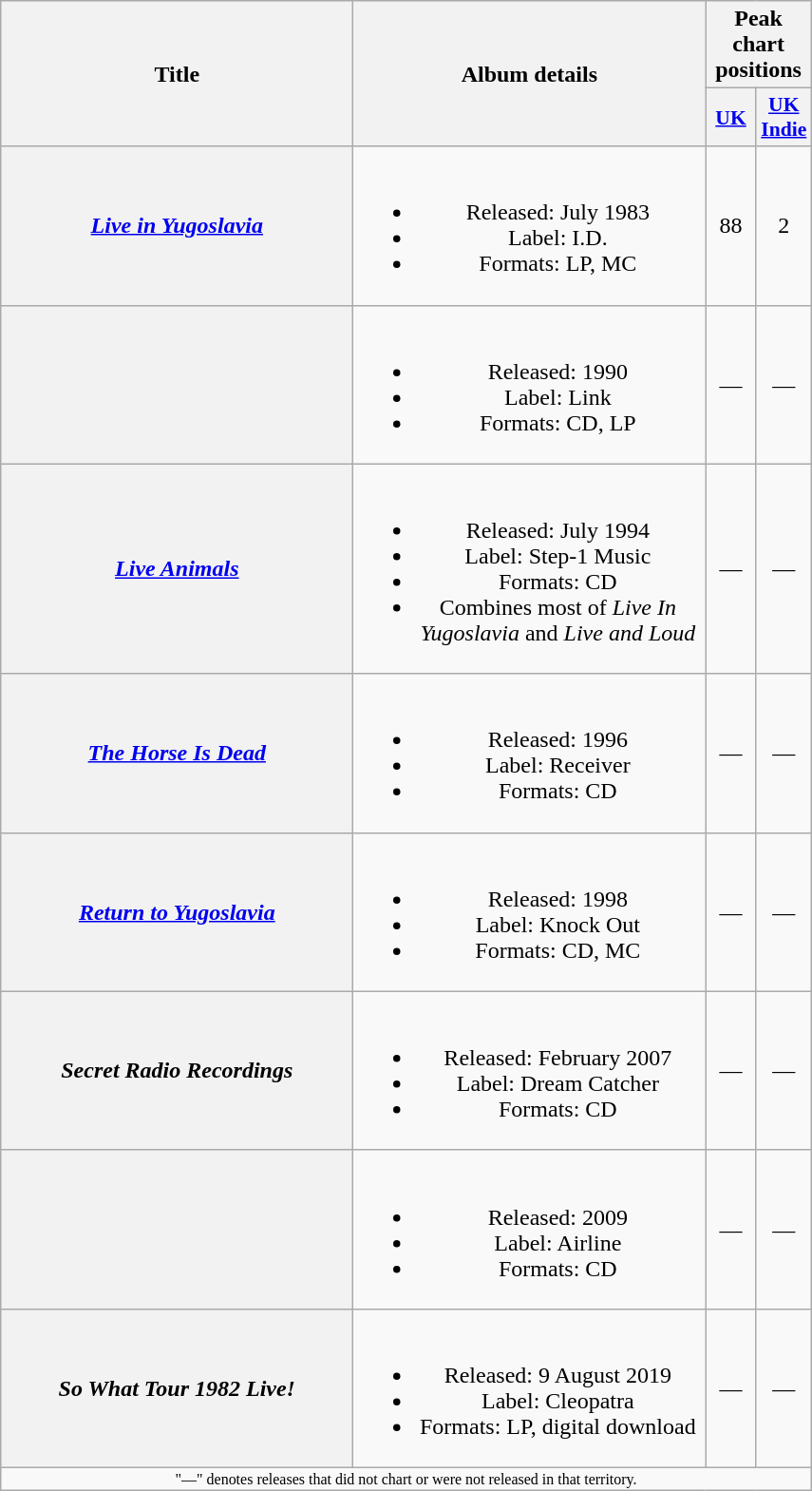<table class="wikitable plainrowheaders" style="text-align:center;">
<tr>
<th rowspan="2" scope="col" style="width:15em;">Title</th>
<th rowspan="2" scope="col" style="width:15em;">Album details</th>
<th colspan="2">Peak chart positions</th>
</tr>
<tr>
<th scope="col" style="width:2em;font-size:90%;"><a href='#'>UK</a><br></th>
<th scope="col" style="width:2em;font-size:90%;"><a href='#'>UK Indie</a><br></th>
</tr>
<tr>
<th scope="row"><em><a href='#'>Live in Yugoslavia</a></em></th>
<td><br><ul><li>Released: July 1983</li><li>Label: I.D.</li><li>Formats: LP, MC</li></ul></td>
<td>88</td>
<td>2</td>
</tr>
<tr>
<th scope="row"><em></em></th>
<td><br><ul><li>Released: 1990</li><li>Label: Link</li><li>Formats: CD, LP</li></ul></td>
<td>—</td>
<td>—</td>
</tr>
<tr>
<th scope="row"><em><a href='#'>Live Animals</a></em></th>
<td><br><ul><li>Released: July 1994</li><li>Label: Step-1 Music</li><li>Formats: CD</li><li>Combines most of <em>Live In Yugoslavia</em> and <em>Live and Loud</em></li></ul></td>
<td>—</td>
<td>—</td>
</tr>
<tr>
<th scope="row"><em><a href='#'>The Horse Is Dead</a></em></th>
<td><br><ul><li>Released: 1996</li><li>Label: Receiver</li><li>Formats: CD</li></ul></td>
<td>—</td>
<td>—</td>
</tr>
<tr>
<th scope="row"><em><a href='#'>Return to Yugoslavia</a></em></th>
<td><br><ul><li>Released: 1998</li><li>Label: Knock Out</li><li>Formats: CD, MC</li></ul></td>
<td>—</td>
<td>—</td>
</tr>
<tr>
<th scope="row"><em>Secret Radio Recordings</em></th>
<td><br><ul><li>Released: February 2007</li><li>Label: Dream Catcher</li><li>Formats: CD</li></ul></td>
<td>—</td>
<td>—</td>
</tr>
<tr>
<th scope="row"><em></em></th>
<td><br><ul><li>Released: 2009</li><li>Label: Airline</li><li>Formats: CD</li></ul></td>
<td>—</td>
<td>—</td>
</tr>
<tr>
<th scope="row"><em>So What Tour 1982 Live!</em></th>
<td><br><ul><li>Released: 9 August 2019</li><li>Label: Cleopatra</li><li>Formats: LP, digital download</li></ul></td>
<td>—</td>
<td>—</td>
</tr>
<tr>
<td colspan="4" style="font-size:8pt">"—" denotes releases that did not chart or were not released in that territory.</td>
</tr>
</table>
